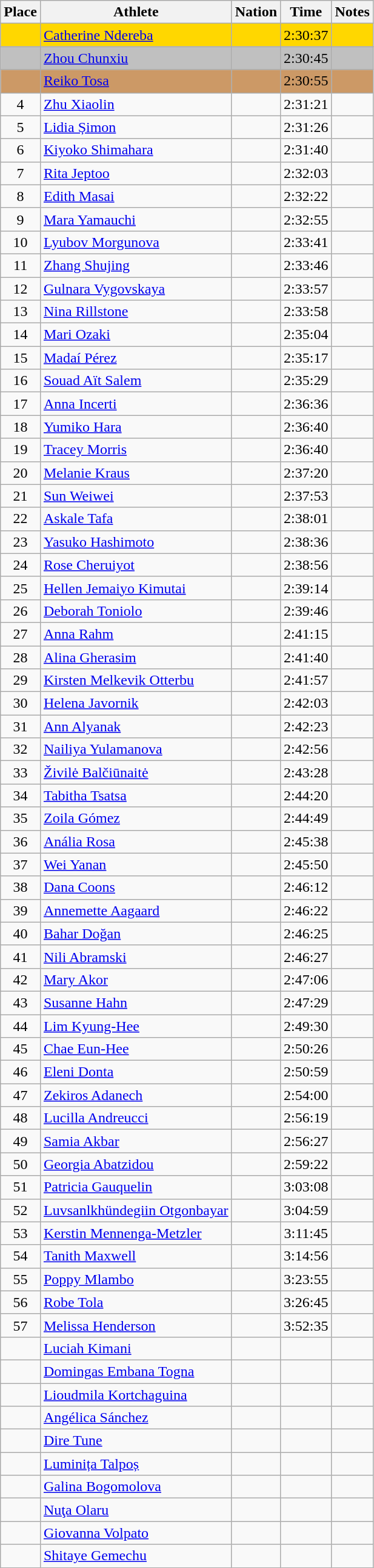<table class="wikitable sortable" style="text-align:center">
<tr>
<th>Place</th>
<th>Athlete</th>
<th>Nation</th>
<th>Time</th>
<th>Notes</th>
</tr>
<tr bgcolor=gold>
<td></td>
<td align=left><a href='#'>Catherine Ndereba</a></td>
<td align=left></td>
<td>2:30:37</td>
<td></td>
</tr>
<tr bgcolor=silver>
<td></td>
<td align=left><a href='#'>Zhou Chunxiu</a></td>
<td align=left></td>
<td>2:30:45</td>
<td></td>
</tr>
<tr bgcolor=cc9966>
<td></td>
<td align=left><a href='#'>Reiko Tosa</a></td>
<td align=left></td>
<td>2:30:55</td>
<td></td>
</tr>
<tr>
<td>4</td>
<td align=left><a href='#'>Zhu Xiaolin</a></td>
<td align=left></td>
<td>2:31:21</td>
<td></td>
</tr>
<tr>
<td>5</td>
<td align=left><a href='#'>Lidia Șimon</a></td>
<td align=left></td>
<td>2:31:26</td>
<td></td>
</tr>
<tr>
<td>6</td>
<td align=left><a href='#'>Kiyoko Shimahara</a></td>
<td align=left></td>
<td>2:31:40</td>
<td></td>
</tr>
<tr>
<td>7</td>
<td align=left><a href='#'>Rita Jeptoo</a></td>
<td align=left></td>
<td>2:32:03</td>
<td></td>
</tr>
<tr>
<td>8</td>
<td align=left><a href='#'>Edith Masai</a></td>
<td align=left></td>
<td>2:32:22</td>
<td></td>
</tr>
<tr>
<td>9</td>
<td align=left><a href='#'>Mara Yamauchi</a></td>
<td align=left></td>
<td>2:32:55</td>
<td></td>
</tr>
<tr>
<td>10</td>
<td align=left><a href='#'>Lyubov Morgunova</a></td>
<td align=left></td>
<td>2:33:41</td>
<td></td>
</tr>
<tr>
<td>11</td>
<td align=left><a href='#'>Zhang Shujing</a></td>
<td align=left></td>
<td>2:33:46</td>
<td></td>
</tr>
<tr>
<td>12</td>
<td align=left><a href='#'>Gulnara Vygovskaya</a></td>
<td align=left></td>
<td>2:33:57</td>
<td></td>
</tr>
<tr>
<td>13</td>
<td align=left><a href='#'>Nina Rillstone</a></td>
<td align=left></td>
<td>2:33:58</td>
<td></td>
</tr>
<tr>
<td>14</td>
<td align=left><a href='#'>Mari Ozaki</a></td>
<td align=left></td>
<td>2:35:04</td>
<td></td>
</tr>
<tr>
<td>15</td>
<td align=left><a href='#'>Madaí Pérez</a></td>
<td align=left></td>
<td>2:35:17</td>
<td></td>
</tr>
<tr>
<td>16</td>
<td align=left><a href='#'>Souad Aït Salem</a></td>
<td align=left></td>
<td>2:35:29</td>
<td></td>
</tr>
<tr>
<td>17</td>
<td align=left><a href='#'>Anna Incerti</a></td>
<td align=left></td>
<td>2:36:36</td>
<td></td>
</tr>
<tr>
<td>18</td>
<td align=left><a href='#'>Yumiko Hara</a></td>
<td align=left></td>
<td>2:36:40</td>
<td></td>
</tr>
<tr>
<td>19</td>
<td align=left><a href='#'>Tracey Morris</a></td>
<td align=left></td>
<td>2:36:40</td>
<td></td>
</tr>
<tr>
<td>20</td>
<td align=left><a href='#'>Melanie Kraus</a></td>
<td align=left></td>
<td>2:37:20</td>
<td></td>
</tr>
<tr>
<td>21</td>
<td align=left><a href='#'>Sun Weiwei</a></td>
<td align=left></td>
<td>2:37:53</td>
<td></td>
</tr>
<tr>
<td>22</td>
<td align=left><a href='#'>Askale Tafa</a></td>
<td align=left></td>
<td>2:38:01</td>
<td></td>
</tr>
<tr>
<td>23</td>
<td align=left><a href='#'>Yasuko Hashimoto</a></td>
<td align=left></td>
<td>2:38:36</td>
<td></td>
</tr>
<tr>
<td>24</td>
<td align=left><a href='#'>Rose Cheruiyot</a></td>
<td align=left></td>
<td>2:38:56</td>
<td></td>
</tr>
<tr>
<td>25</td>
<td align=left><a href='#'>Hellen Jemaiyo Kimutai</a></td>
<td align=left></td>
<td>2:39:14</td>
<td></td>
</tr>
<tr>
<td>26</td>
<td align=left><a href='#'>Deborah Toniolo</a></td>
<td align=left></td>
<td>2:39:46</td>
<td></td>
</tr>
<tr>
<td>27</td>
<td align=left><a href='#'>Anna Rahm</a></td>
<td align=left></td>
<td>2:41:15</td>
<td></td>
</tr>
<tr>
<td>28</td>
<td align=left><a href='#'>Alina Gherasim</a></td>
<td align=left></td>
<td>2:41:40</td>
<td></td>
</tr>
<tr>
<td>29</td>
<td align=left><a href='#'>Kirsten Melkevik Otterbu</a></td>
<td align=left></td>
<td>2:41:57</td>
<td></td>
</tr>
<tr>
<td>30</td>
<td align=left><a href='#'>Helena Javornik</a></td>
<td align=left></td>
<td>2:42:03</td>
<td></td>
</tr>
<tr>
<td>31</td>
<td align=left><a href='#'>Ann Alyanak</a></td>
<td align=left></td>
<td>2:42:23</td>
<td></td>
</tr>
<tr>
<td>32</td>
<td align=left><a href='#'>Nailiya Yulamanova</a></td>
<td align=left></td>
<td>2:42:56</td>
<td></td>
</tr>
<tr>
<td>33</td>
<td align=left><a href='#'>Živilė Balčiūnaitė</a></td>
<td align=left></td>
<td>2:43:28</td>
<td></td>
</tr>
<tr>
<td>34</td>
<td align=left><a href='#'>Tabitha Tsatsa</a></td>
<td align=left></td>
<td>2:44:20</td>
<td></td>
</tr>
<tr>
<td>35</td>
<td align=left><a href='#'>Zoila Gómez</a></td>
<td align=left></td>
<td>2:44:49</td>
<td></td>
</tr>
<tr>
<td>36</td>
<td align=left><a href='#'>Anália Rosa</a></td>
<td align=left></td>
<td>2:45:38</td>
<td></td>
</tr>
<tr>
<td>37</td>
<td align=left><a href='#'>Wei Yanan</a></td>
<td align=left></td>
<td>2:45:50</td>
<td></td>
</tr>
<tr>
<td>38</td>
<td align=left><a href='#'>Dana Coons</a></td>
<td align=left></td>
<td>2:46:12</td>
<td></td>
</tr>
<tr>
<td>39</td>
<td align=left><a href='#'>Annemette Aagaard</a></td>
<td align=left></td>
<td>2:46:22</td>
<td></td>
</tr>
<tr>
<td>40</td>
<td align=left><a href='#'>Bahar Doğan</a></td>
<td align=left></td>
<td>2:46:25</td>
<td></td>
</tr>
<tr>
<td>41</td>
<td align=left><a href='#'>Nili Abramski</a></td>
<td align=left></td>
<td>2:46:27</td>
<td></td>
</tr>
<tr>
<td>42</td>
<td align=left><a href='#'>Mary Akor</a></td>
<td align=left></td>
<td>2:47:06</td>
<td></td>
</tr>
<tr>
<td>43</td>
<td align=left><a href='#'>Susanne Hahn</a></td>
<td align=left></td>
<td>2:47:29</td>
<td></td>
</tr>
<tr>
<td>44</td>
<td align=left><a href='#'>Lim Kyung-Hee</a></td>
<td align=left></td>
<td>2:49:30</td>
<td></td>
</tr>
<tr>
<td>45</td>
<td align=left><a href='#'>Chae Eun-Hee</a></td>
<td align=left></td>
<td>2:50:26</td>
<td></td>
</tr>
<tr>
<td>46</td>
<td align=left><a href='#'>Eleni Donta</a></td>
<td align=left></td>
<td>2:50:59</td>
<td></td>
</tr>
<tr>
<td>47</td>
<td align=left><a href='#'>Zekiros Adanech</a></td>
<td align=left></td>
<td>2:54:00</td>
<td></td>
</tr>
<tr>
<td>48</td>
<td align=left><a href='#'>Lucilla Andreucci</a></td>
<td align=left></td>
<td>2:56:19</td>
<td></td>
</tr>
<tr>
<td>49</td>
<td align=left><a href='#'>Samia Akbar</a></td>
<td align=left></td>
<td>2:56:27</td>
<td></td>
</tr>
<tr>
<td>50</td>
<td align=left><a href='#'>Georgia Abatzidou</a></td>
<td align=left></td>
<td>2:59:22</td>
<td></td>
</tr>
<tr>
<td>51</td>
<td align=left><a href='#'>Patricia Gauquelin</a></td>
<td align=left></td>
<td>3:03:08</td>
<td></td>
</tr>
<tr>
<td>52</td>
<td align=left><a href='#'>Luvsanlkhündegiin Otgonbayar</a></td>
<td align=left></td>
<td>3:04:59</td>
<td></td>
</tr>
<tr>
<td>53</td>
<td align=left><a href='#'>Kerstin Mennenga-Metzler</a></td>
<td align=left></td>
<td>3:11:45</td>
<td></td>
</tr>
<tr>
<td>54</td>
<td align=left><a href='#'>Tanith Maxwell</a></td>
<td align=left></td>
<td>3:14:56</td>
<td></td>
</tr>
<tr>
<td>55</td>
<td align=left><a href='#'>Poppy Mlambo</a></td>
<td align=left></td>
<td>3:23:55</td>
<td></td>
</tr>
<tr>
<td>56</td>
<td align=left><a href='#'>Robe Tola</a></td>
<td align=left></td>
<td>3:26:45</td>
<td></td>
</tr>
<tr>
<td>57</td>
<td align=left><a href='#'>Melissa Henderson</a></td>
<td align=left></td>
<td>3:52:35</td>
<td></td>
</tr>
<tr>
<td></td>
<td align=left><a href='#'>Luciah Kimani</a></td>
<td align=left></td>
<td></td>
<td></td>
</tr>
<tr>
<td></td>
<td align=left><a href='#'>Domingas Embana Togna</a></td>
<td align=left></td>
<td></td>
<td></td>
</tr>
<tr>
<td></td>
<td align=left><a href='#'>Lioudmila Kortchaguina</a></td>
<td align=left></td>
<td></td>
<td></td>
</tr>
<tr>
<td></td>
<td align=left><a href='#'>Angélica Sánchez</a></td>
<td align=left></td>
<td></td>
<td></td>
</tr>
<tr>
<td></td>
<td align=left><a href='#'>Dire Tune</a></td>
<td align=left></td>
<td></td>
<td></td>
</tr>
<tr>
<td></td>
<td align=left><a href='#'>Luminița Talpoș</a></td>
<td align=left></td>
<td></td>
<td></td>
</tr>
<tr>
<td></td>
<td align=left><a href='#'>Galina Bogomolova</a></td>
<td align=left></td>
<td></td>
<td></td>
</tr>
<tr>
<td></td>
<td align=left><a href='#'>Nuţa Olaru</a></td>
<td align=left></td>
<td></td>
<td></td>
</tr>
<tr>
<td></td>
<td align=left><a href='#'>Giovanna Volpato</a></td>
<td align=left></td>
<td></td>
<td></td>
</tr>
<tr>
<td></td>
<td align=left><a href='#'>Shitaye Gemechu</a></td>
<td align=left></td>
<td></td>
<td></td>
</tr>
</table>
